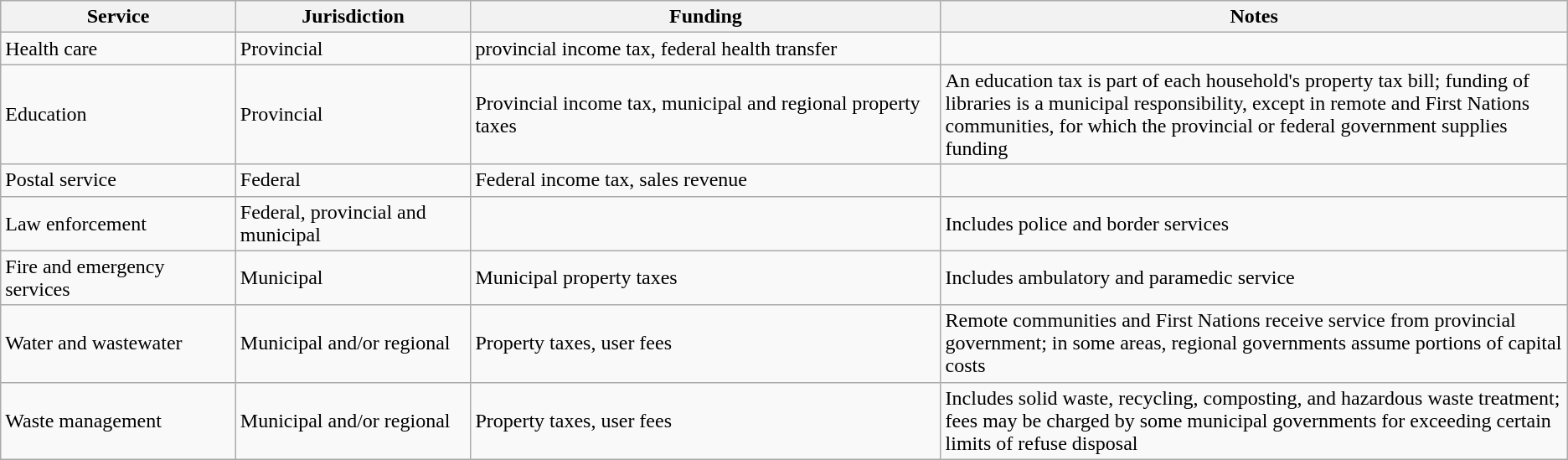<table class="wikitable">
<tr>
<th width="15%" align="left">Service</th>
<th width="15%" align="left">Jurisdiction</th>
<th width="30%" align="left">Funding</th>
<th width="40%" align="left">Notes</th>
</tr>
<tr>
<td>Health care</td>
<td>Provincial</td>
<td>provincial income tax, federal health transfer</td>
<td></td>
</tr>
<tr>
<td>Education</td>
<td>Provincial</td>
<td>Provincial income tax, municipal and regional property taxes</td>
<td>An education tax is part of each household's property tax bill; funding of libraries is a municipal responsibility, except in remote and First Nations communities, for which the provincial or federal government supplies funding</td>
</tr>
<tr>
<td>Postal service</td>
<td>Federal</td>
<td>Federal income tax, sales revenue</td>
<td></td>
</tr>
<tr>
<td>Law enforcement</td>
<td>Federal, provincial and municipal</td>
<td></td>
<td>Includes police and border services</td>
</tr>
<tr>
<td>Fire and emergency services</td>
<td>Municipal</td>
<td>Municipal property taxes</td>
<td>Includes ambulatory and paramedic service</td>
</tr>
<tr>
<td>Water and wastewater</td>
<td>Municipal and/or regional</td>
<td>Property taxes, user fees</td>
<td>Remote communities and First Nations receive service from provincial government; in some areas, regional governments assume portions of capital costs</td>
</tr>
<tr>
<td>Waste management</td>
<td>Municipal and/or regional</td>
<td>Property taxes, user fees</td>
<td>Includes solid waste, recycling, composting, and hazardous waste treatment; fees may be charged by some municipal governments for exceeding certain limits of refuse disposal</td>
</tr>
</table>
